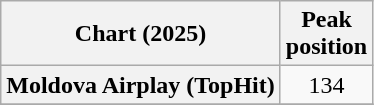<table class="wikitable plainrowheaders">
<tr>
<th scope="col">Chart (2025)</th>
<th scope="col">Peak<br>position</th>
</tr>
<tr>
<th scope="row">Moldova Airplay (TopHit)</th>
<td style="text-align:center;">134</td>
</tr>
<tr>
</tr>
</table>
